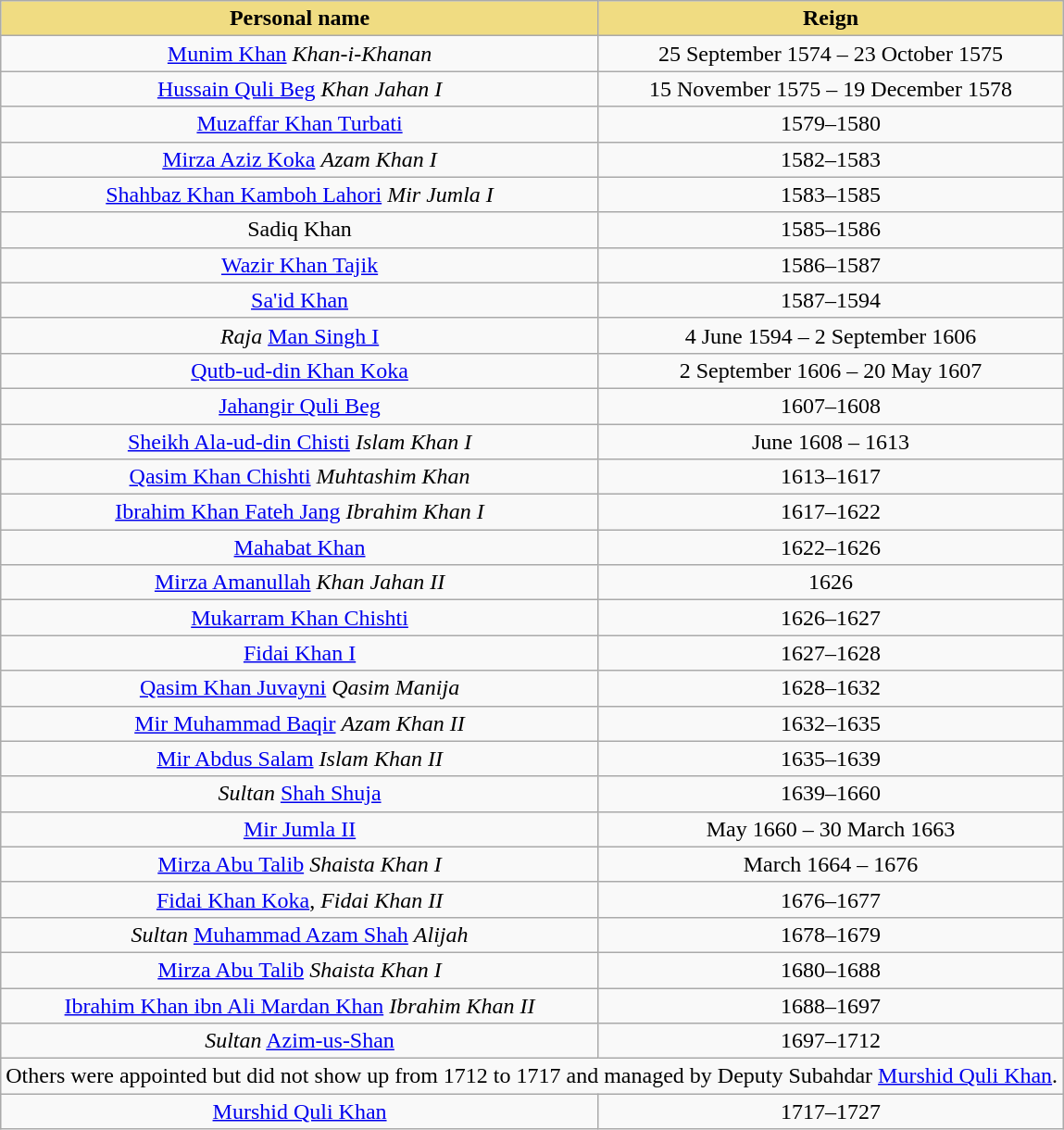<table class="wikitable">
<tr>
<th style="background:#f0dc82;">Personal name</th>
<th style="background:#f0dc82;">Reign</th>
</tr>
<tr>
<td style="text-align:center;"><a href='#'>Munim Khan</a> <em>Khan-i-Khanan</em> <br> <small> </small></td>
<td style="text-align:center;">25 September 1574 – 23 October 1575</td>
</tr>
<tr>
<td style="text-align:center;"><a href='#'>Hussain Quli Beg</a> <em>Khan Jahan I</em><br> <small> </small></td>
<td style="text-align:center;">15 November 1575 – 19 December 1578</td>
</tr>
<tr>
<td style="text-align:center;"><a href='#'>Muzaffar Khan Turbati</a><br> <small> </small></td>
<td style="text-align:center;">1579–1580</td>
</tr>
<tr>
<td style="text-align:center;"><a href='#'>Mirza Aziz Koka</a> <em>Azam Khan I</em> <br> <small></small></td>
<td style="text-align:center;">1582–1583</td>
</tr>
<tr>
<td style="text-align:center;"><a href='#'>Shahbaz Khan Kamboh Lahori</a> <em>Mir Jumla I</em><br> <small></small></td>
<td style="text-align:center;">1583–1585</td>
</tr>
<tr>
<td style="text-align:center;">Sadiq Khan<br> <small></small></td>
<td style="text-align:center;">1585–1586</td>
</tr>
<tr>
<td style="text-align:center;"><a href='#'>Wazir Khan Tajik</a> <br> <small></small></td>
<td style="text-align:center;">1586–1587</td>
</tr>
<tr>
<td style="text-align:center;"><a href='#'>Sa'id Khan</a><br> <small></small></td>
<td style="text-align:center;">1587–1594</td>
</tr>
<tr>
<td style="text-align:center;"><em>Raja</em> <a href='#'>Man Singh I</a><br> <small></small></td>
<td style="text-align:center;">4 June 1594 – 2 September 1606</td>
</tr>
<tr>
<td style="text-align:center;"><a href='#'>Qutb-ud-din Khan Koka</a> <br> <small></small></td>
<td style="text-align:center;">2 September 1606 – 20 May 1607</td>
</tr>
<tr>
<td style="text-align:center;"><a href='#'>Jahangir Quli Beg</a><br> <small></small></td>
<td style="text-align:center;">1607–1608</td>
</tr>
<tr>
<td style="text-align:center;"><a href='#'>Sheikh Ala-ud-din Chisti</a> <em>Islam Khan I</em><br> <small></small></td>
<td style="text-align:center;">June 1608 – 1613</td>
</tr>
<tr>
<td style="text-align:center;"><a href='#'>Qasim Khan Chishti</a> <em>Muhtashim Khan</em> <br> <small></small></td>
<td style="text-align:center;">1613–1617</td>
</tr>
<tr>
<td style="text-align:center;"><a href='#'>Ibrahim Khan Fateh Jang</a> <em>Ibrahim Khan I</em> <br> <small></small></td>
<td style="text-align:center;">1617–1622</td>
</tr>
<tr>
<td style="text-align:center;"><a href='#'>Mahabat Khan</a> <br> <small></small></td>
<td style="text-align:center;">1622–1626</td>
</tr>
<tr>
<td style="text-align:center;"><a href='#'>Mirza Amanullah</a> <em>Khan Jahan II</em><br> <small></small></td>
<td style="text-align:center;">1626</td>
</tr>
<tr>
<td style="text-align:center;"><a href='#'>Mukarram Khan Chishti</a> <br> <small></small></td>
<td style="text-align:center;">1626–1627</td>
</tr>
<tr>
<td style="text-align:center;"><a href='#'>Fidai Khan I</a> <br> <small> </small></td>
<td style="text-align:center;">1627–1628</td>
</tr>
<tr>
<td style="text-align:center;"><a href='#'>Qasim Khan Juvayni</a> <em>Qasim Manija</em><br> <small> </small></td>
<td style="text-align:center;">1628–1632</td>
</tr>
<tr>
<td style="text-align:center;"><a href='#'>Mir Muhammad Baqir</a> <em>Azam Khan II</em><br> <small> </small></td>
<td style="text-align:center;">1632–1635</td>
</tr>
<tr>
<td style="text-align:center;"><a href='#'>Mir Abdus Salam</a> <em>Islam Khan II</em><br> <small> </small></td>
<td style="text-align:center;">1635–1639</td>
</tr>
<tr>
<td style="text-align:center;"><em>Sultan</em> <a href='#'>Shah Shuja</a> <br> <small> </small></td>
<td style="text-align:center;">1639–1660</td>
</tr>
<tr>
<td style="text-align:center;"><a href='#'>Mir Jumla II</a> <br> <small> </small></td>
<td style="text-align:center;">May 1660 – 30 March 1663</td>
</tr>
<tr>
<td style="text-align:center;"><a href='#'>Mirza Abu Talib</a> <em>Shaista Khan I</em><br> <small> </small></td>
<td style="text-align:center;">March 1664 – 1676</td>
</tr>
<tr>
<td style="text-align:center;"><a href='#'>Fidai Khan Koka</a>, <em>Fidai Khan II</em> <br> <small> </small></td>
<td style="text-align:center;">1676–1677</td>
</tr>
<tr>
<td style="text-align:center;"><em>Sultan</em> <a href='#'>Muhammad Azam Shah</a> <em>Alijah</em><br> <small> </small></td>
<td style="text-align:center;">1678–1679</td>
</tr>
<tr>
<td style="text-align:center;"><a href='#'>Mirza Abu Talib</a> <em>Shaista Khan I</em><br> <small> </small></td>
<td style="text-align:center;">1680–1688</td>
</tr>
<tr>
<td style="text-align:center;"><a href='#'>Ibrahim Khan ibn Ali Mardan Khan</a> <em>Ibrahim Khan II</em> <br> <small> </small></td>
<td style="text-align:center;">1688–1697</td>
</tr>
<tr>
<td style="text-align:center;"><em>Sultan</em> <a href='#'>Azim-us-Shan</a><br> <small> </small></td>
<td style="text-align:center;">1697–1712</td>
</tr>
<tr>
<td colspan="4" style="text-align:center;">Others were appointed but did not show up from 1712 to 1717 and managed by Deputy Subahdar <a href='#'>Murshid Quli Khan</a>.</td>
</tr>
<tr>
<td style="text-align:center;"><a href='#'>Murshid Quli Khan</a> <br> <small> </small></td>
<td style="text-align:center;">1717–1727</td>
</tr>
</table>
